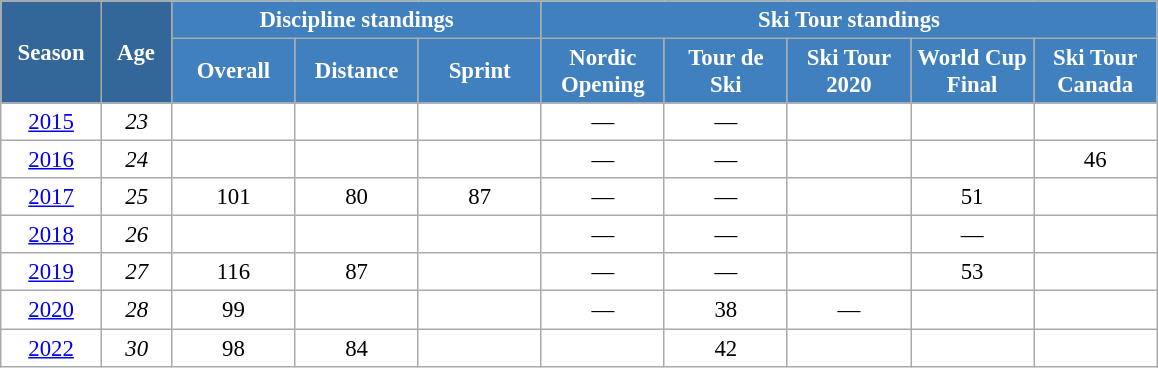<table class="wikitable" style="font-size:95%; text-align:center; border:grey solid 1px; border-collapse:collapse; background:#ffffff;">
<tr>
<th style="background-color:#369; color:white; width:60px;" rowspan="2"> Season </th>
<th style="background-color:#369; color:white; width:40px;" rowspan="2"> Age </th>
<th style="background-color:#4180be; color:white;" colspan="3">Discipline standings</th>
<th style="background-color:#4180be; color:white;" colspan="5">Ski Tour standings</th>
</tr>
<tr>
<th style="background-color:#4180be; color:white; width:75px;">Overall</th>
<th style="background-color:#4180be; color:white; width:75px;">Distance</th>
<th style="background-color:#4180be; color:white; width:75px;">Sprint</th>
<th style="background-color:#4180be; color:white; width:75px;">Nordic<br>Opening</th>
<th style="background-color:#4180be; color:white; width:75px;">Tour de<br>Ski</th>
<th style="background-color:#4180be; color:white; width:75px;">Ski Tour<br>2020</th>
<th style="background-color:#4180be; color:white; width:75px;">World Cup<br>Final</th>
<th style="background-color:#4180be; color:white; width:75px;">Ski Tour<br>Canada</th>
</tr>
<tr>
<td><a href='#'>2015</a></td>
<td><em>23</em></td>
<td></td>
<td></td>
<td></td>
<td>—</td>
<td>—</td>
<td></td>
<td></td>
<td></td>
</tr>
<tr>
<td><a href='#'>2016</a></td>
<td><em>24</em></td>
<td></td>
<td></td>
<td></td>
<td>—</td>
<td>—</td>
<td></td>
<td></td>
<td>46</td>
</tr>
<tr>
<td><a href='#'>2017</a></td>
<td><em>25</em></td>
<td>101</td>
<td>80</td>
<td>87</td>
<td>—</td>
<td>—</td>
<td></td>
<td>51</td>
<td></td>
</tr>
<tr>
<td><a href='#'>2018</a></td>
<td><em>26</em></td>
<td></td>
<td></td>
<td></td>
<td>—</td>
<td>—</td>
<td></td>
<td>—</td>
<td></td>
</tr>
<tr>
<td><a href='#'>2019</a></td>
<td><em>27</em></td>
<td>116</td>
<td>87</td>
<td></td>
<td>—</td>
<td>—</td>
<td></td>
<td>53</td>
<td></td>
</tr>
<tr>
<td><a href='#'>2020</a></td>
<td><em>28</em></td>
<td>99</td>
<td></td>
<td></td>
<td>—</td>
<td>38</td>
<td>—</td>
<td></td>
<td></td>
</tr>
<tr>
<td><a href='#'>2022</a></td>
<td><em>30</em></td>
<td>98</td>
<td>84</td>
<td></td>
<td></td>
<td>42</td>
<td></td>
<td></td>
<td></td>
</tr>
</table>
